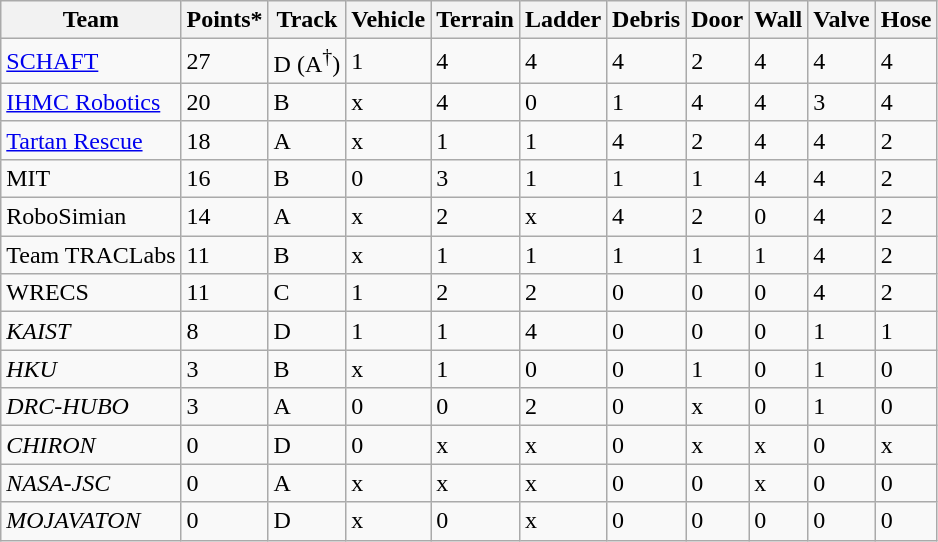<table class="wikitable">
<tr>
<th>Team</th>
<th>Points*</th>
<th>Track</th>
<th>Vehicle</th>
<th>Terrain</th>
<th>Ladder</th>
<th>Debris</th>
<th>Door</th>
<th>Wall</th>
<th>Valve</th>
<th>Hose</th>
</tr>
<tr>
<td><a href='#'>SCHAFT</a></td>
<td>27</td>
<td>D (A<sup>†</sup>)</td>
<td>1</td>
<td>4</td>
<td>4</td>
<td>4</td>
<td>2</td>
<td>4</td>
<td>4</td>
<td>4</td>
</tr>
<tr>
<td><a href='#'>IHMC Robotics</a></td>
<td>20</td>
<td>B</td>
<td>x</td>
<td>4</td>
<td>0</td>
<td>1</td>
<td>4</td>
<td>4</td>
<td>3</td>
<td>4</td>
</tr>
<tr>
<td><a href='#'>Tartan Rescue</a></td>
<td>18</td>
<td>A</td>
<td>x</td>
<td>1</td>
<td>1</td>
<td>4</td>
<td>2</td>
<td>4</td>
<td>4</td>
<td>2</td>
</tr>
<tr>
<td>MIT</td>
<td>16</td>
<td>B</td>
<td>0</td>
<td>3</td>
<td>1</td>
<td>1</td>
<td>1</td>
<td>4</td>
<td>4</td>
<td>2</td>
</tr>
<tr>
<td>RoboSimian</td>
<td>14</td>
<td>A</td>
<td>x</td>
<td>2</td>
<td>x</td>
<td>4</td>
<td>2</td>
<td>0</td>
<td>4</td>
<td>2</td>
</tr>
<tr>
<td>Team TRACLabs</td>
<td>11</td>
<td>B</td>
<td>x</td>
<td>1</td>
<td>1</td>
<td>1</td>
<td>1</td>
<td>1</td>
<td>4</td>
<td>2</td>
</tr>
<tr>
<td>WRECS</td>
<td>11</td>
<td>C</td>
<td>1</td>
<td>2</td>
<td>2</td>
<td>0</td>
<td>0</td>
<td>0</td>
<td>4</td>
<td>2</td>
</tr>
<tr>
<td><em>KAIST</em></td>
<td>8</td>
<td>D</td>
<td>1</td>
<td>1</td>
<td>4</td>
<td>0</td>
<td>0</td>
<td>0</td>
<td>1</td>
<td>1</td>
</tr>
<tr>
<td><em>HKU</em></td>
<td>3</td>
<td>B</td>
<td>x</td>
<td>1</td>
<td>0</td>
<td>0</td>
<td>1</td>
<td>0</td>
<td>1</td>
<td>0</td>
</tr>
<tr>
<td><em>DRC-HUBO</em></td>
<td>3</td>
<td>A</td>
<td>0</td>
<td>0</td>
<td>2</td>
<td>0</td>
<td>x</td>
<td>0</td>
<td>1</td>
<td>0</td>
</tr>
<tr>
<td><em>CHIRON</em></td>
<td>0</td>
<td>D</td>
<td>0</td>
<td>x</td>
<td>x</td>
<td>0</td>
<td>x</td>
<td>x</td>
<td>0</td>
<td>x</td>
</tr>
<tr>
<td><em>NASA-JSC</em></td>
<td>0</td>
<td>A</td>
<td>x</td>
<td>x</td>
<td>x</td>
<td>0</td>
<td>0</td>
<td>x</td>
<td>0</td>
<td>0</td>
</tr>
<tr>
<td><em>MOJAVATON</em></td>
<td>0</td>
<td>D</td>
<td>x</td>
<td>0</td>
<td>x</td>
<td>0</td>
<td>0</td>
<td>0</td>
<td>0</td>
<td>0</td>
</tr>
</table>
